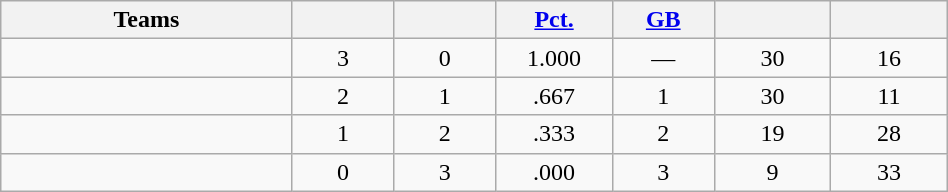<table class="wikitable" width="50%" style="text-align:center;">
<tr>
<th width="20%">Teams</th>
<th width="7%"></th>
<th width="7%"></th>
<th width="8%"><a href='#'>Pct.</a></th>
<th width="7%"><a href='#'>GB</a></th>
<th width="8%"></th>
<th width="8%"></th>
</tr>
<tr>
<td align=left></td>
<td>3</td>
<td>0</td>
<td>1.000</td>
<td>—</td>
<td>30</td>
<td>16</td>
</tr>
<tr>
<td align=left></td>
<td>2</td>
<td>1</td>
<td>.667</td>
<td>1</td>
<td>30</td>
<td>11</td>
</tr>
<tr>
<td align=left></td>
<td>1</td>
<td>2</td>
<td>.333</td>
<td>2</td>
<td>19</td>
<td>28</td>
</tr>
<tr>
<td align=left></td>
<td>0</td>
<td>3</td>
<td>.000</td>
<td>3</td>
<td>9</td>
<td>33</td>
</tr>
</table>
